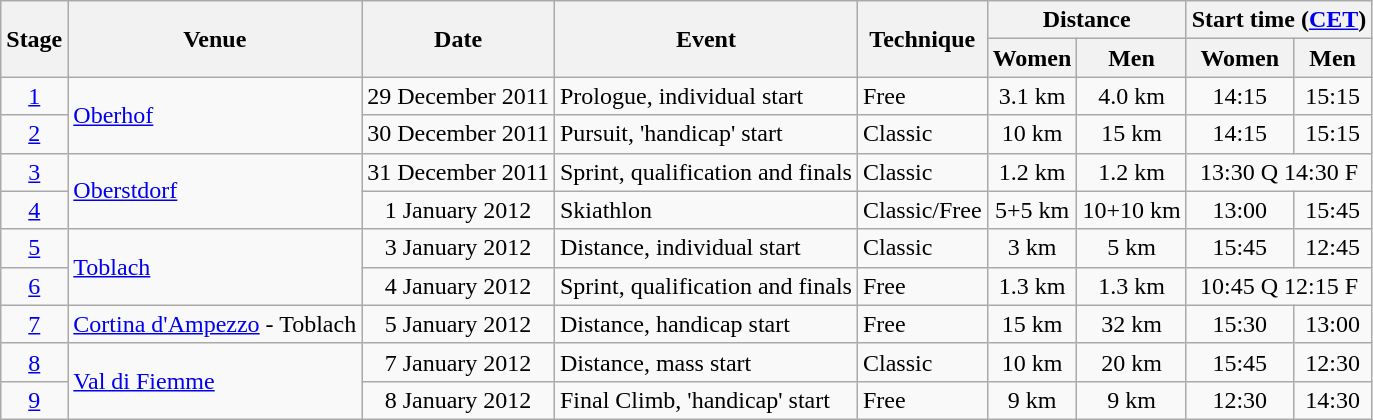<table class="wikitable">
<tr>
<th rowspan=2>Stage</th>
<th rowspan=2>Venue</th>
<th rowspan=2>Date</th>
<th rowspan=2>Event</th>
<th rowspan=2>Technique</th>
<th colspan=2>Distance</th>
<th colspan=2>Start time (<a href='#'>CET</a>)</th>
</tr>
<tr>
<th>Women</th>
<th>Men</th>
<th>Women</th>
<th>Men</th>
</tr>
<tr align="center">
<td><a href='#'>1</a></td>
<td rowspan=2 align="left"><a href='#'>Oberhof</a> </td>
<td>29 December 2011</td>
<td align="left">Prologue, individual start</td>
<td align="left">Free</td>
<td>3.1 km</td>
<td>4.0 km</td>
<td>14:15</td>
<td>15:15</td>
</tr>
<tr align="center">
<td><a href='#'>2</a></td>
<td>30 December 2011</td>
<td align="left">Pursuit, 'handicap' start</td>
<td align="left">Classic</td>
<td>10 km</td>
<td>15 km</td>
<td>14:15</td>
<td>15:15</td>
</tr>
<tr align="center">
<td><a href='#'>3</a></td>
<td rowspan=2 align="left"><a href='#'>Oberstdorf</a> </td>
<td>31 December 2011</td>
<td align="left">Sprint, qualification and finals</td>
<td align="left">Classic</td>
<td>1.2 km</td>
<td>1.2 km</td>
<td colspan=2>13:30 Q 14:30 F</td>
</tr>
<tr align="center">
<td><a href='#'>4</a></td>
<td>1 January 2012</td>
<td align="left">Skiathlon</td>
<td align="left">Classic/Free</td>
<td>5+5 km</td>
<td>10+10 km</td>
<td>13:00</td>
<td>15:45</td>
</tr>
<tr align="center">
<td><a href='#'>5</a></td>
<td rowspan=2 align="left"><a href='#'>Toblach</a> </td>
<td>3 January 2012</td>
<td align="left">Distance, individual start</td>
<td align="left">Classic</td>
<td>3 km</td>
<td>5 km</td>
<td>15:45</td>
<td>12:45</td>
</tr>
<tr align="center">
<td><a href='#'>6</a></td>
<td>4 January 2012</td>
<td align="left">Sprint, qualification and finals</td>
<td align="left">Free</td>
<td>1.3 km</td>
<td>1.3 km</td>
<td colspan=2>10:45 Q 12:15 F</td>
</tr>
<tr align="center">
<td><a href='#'>7</a></td>
<td align="left"><a href='#'>Cortina d'Ampezzo</a> - Toblach </td>
<td>5 January 2012</td>
<td align="left">Distance, handicap start</td>
<td align="left">Free</td>
<td>15 km</td>
<td>32 km</td>
<td>15:30</td>
<td>13:00</td>
</tr>
<tr align="center">
<td><a href='#'>8</a></td>
<td rowspan=2 align="left"><a href='#'>Val di Fiemme</a> </td>
<td>7 January 2012</td>
<td align="left">Distance, mass start</td>
<td align="left">Classic</td>
<td>10 km</td>
<td>20 km</td>
<td>15:45</td>
<td>12:30</td>
</tr>
<tr align="center">
<td><a href='#'>9</a></td>
<td>8 January 2012</td>
<td align="left">Final Climb, 'handicap' start</td>
<td align="left">Free</td>
<td>9 km</td>
<td>9 km</td>
<td>12:30</td>
<td>14:30</td>
</tr>
</table>
